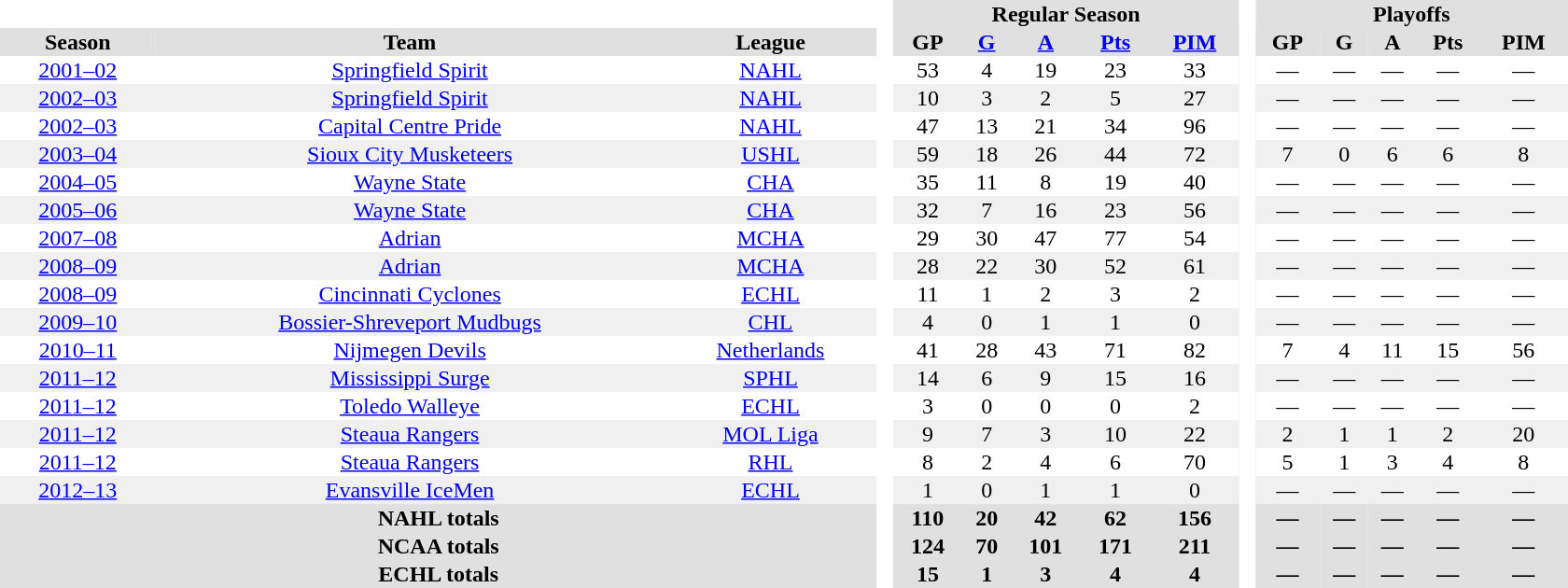<table border="0" cellpadding="1" cellspacing="0" style="text-align:center; width:70em">
<tr bgcolor="#e0e0e0">
<th colspan="3"  bgcolor="#ffffff"> </th>
<th rowspan="99" bgcolor="#ffffff"> </th>
<th colspan="5">Regular Season</th>
<th rowspan="99" bgcolor="#ffffff"> </th>
<th colspan="5">Playoffs</th>
</tr>
<tr bgcolor="#e0e0e0">
<th>Season</th>
<th>Team</th>
<th>League</th>
<th>GP</th>
<th><a href='#'>G</a></th>
<th><a href='#'>A</a></th>
<th><a href='#'>Pts</a></th>
<th><a href='#'>PIM</a></th>
<th>GP</th>
<th>G</th>
<th>A</th>
<th>Pts</th>
<th>PIM</th>
</tr>
<tr>
<td><a href='#'>2001–02</a></td>
<td><a href='#'>Springfield Spirit</a></td>
<td><a href='#'>NAHL</a></td>
<td>53</td>
<td>4</td>
<td>19</td>
<td>23</td>
<td>33</td>
<td>—</td>
<td>—</td>
<td>—</td>
<td>—</td>
<td>—</td>
</tr>
<tr bgcolor="f0f0f0">
<td><a href='#'>2002–03</a></td>
<td><a href='#'>Springfield Spirit</a></td>
<td><a href='#'>NAHL</a></td>
<td>10</td>
<td>3</td>
<td>2</td>
<td>5</td>
<td>27</td>
<td>—</td>
<td>—</td>
<td>—</td>
<td>—</td>
<td>—</td>
</tr>
<tr>
<td><a href='#'>2002–03</a></td>
<td><a href='#'>Capital Centre Pride</a></td>
<td><a href='#'>NAHL</a></td>
<td>47</td>
<td>13</td>
<td>21</td>
<td>34</td>
<td>96</td>
<td>—</td>
<td>—</td>
<td>—</td>
<td>—</td>
<td>—</td>
</tr>
<tr bgcolor="f0f0f0">
<td><a href='#'>2003–04</a></td>
<td><a href='#'>Sioux City Musketeers</a></td>
<td><a href='#'>USHL</a></td>
<td>59</td>
<td>18</td>
<td>26</td>
<td>44</td>
<td>72</td>
<td>7</td>
<td>0</td>
<td>6</td>
<td>6</td>
<td>8</td>
</tr>
<tr>
<td><a href='#'>2004–05</a></td>
<td><a href='#'>Wayne State</a></td>
<td><a href='#'>CHA</a></td>
<td>35</td>
<td>11</td>
<td>8</td>
<td>19</td>
<td>40</td>
<td>—</td>
<td>—</td>
<td>—</td>
<td>—</td>
<td>—</td>
</tr>
<tr bgcolor="f0f0f0">
<td><a href='#'>2005–06</a></td>
<td><a href='#'>Wayne State</a></td>
<td><a href='#'>CHA</a></td>
<td>32</td>
<td>7</td>
<td>16</td>
<td>23</td>
<td>56</td>
<td>—</td>
<td>—</td>
<td>—</td>
<td>—</td>
<td>—</td>
</tr>
<tr>
<td><a href='#'>2007–08</a></td>
<td><a href='#'>Adrian</a></td>
<td><a href='#'>MCHA</a></td>
<td>29</td>
<td>30</td>
<td>47</td>
<td>77</td>
<td>54</td>
<td>—</td>
<td>—</td>
<td>—</td>
<td>—</td>
<td>—</td>
</tr>
<tr bgcolor="f0f0f0">
<td><a href='#'>2008–09</a></td>
<td><a href='#'>Adrian</a></td>
<td><a href='#'>MCHA</a></td>
<td>28</td>
<td>22</td>
<td>30</td>
<td>52</td>
<td>61</td>
<td>—</td>
<td>—</td>
<td>—</td>
<td>—</td>
<td>—</td>
</tr>
<tr>
<td><a href='#'>2008–09</a></td>
<td><a href='#'>Cincinnati Cyclones</a></td>
<td><a href='#'>ECHL</a></td>
<td>11</td>
<td>1</td>
<td>2</td>
<td>3</td>
<td>2</td>
<td>—</td>
<td>—</td>
<td>—</td>
<td>—</td>
<td>—</td>
</tr>
<tr bgcolor="f0f0f0">
<td><a href='#'>2009–10</a></td>
<td><a href='#'>Bossier-Shreveport Mudbugs</a></td>
<td><a href='#'>CHL</a></td>
<td>4</td>
<td>0</td>
<td>1</td>
<td>1</td>
<td>0</td>
<td>—</td>
<td>—</td>
<td>—</td>
<td>—</td>
<td>—</td>
</tr>
<tr>
<td><a href='#'>2010–11</a></td>
<td><a href='#'>Nijmegen Devils</a></td>
<td><a href='#'>Netherlands</a></td>
<td>41</td>
<td>28</td>
<td>43</td>
<td>71</td>
<td>82</td>
<td>7</td>
<td>4</td>
<td>11</td>
<td>15</td>
<td>56</td>
</tr>
<tr bgcolor="f0f0f0">
<td><a href='#'>2011–12</a></td>
<td><a href='#'>Mississippi Surge</a></td>
<td><a href='#'>SPHL</a></td>
<td>14</td>
<td>6</td>
<td>9</td>
<td>15</td>
<td>16</td>
<td>—</td>
<td>—</td>
<td>—</td>
<td>—</td>
<td>—</td>
</tr>
<tr>
<td><a href='#'>2011–12</a></td>
<td><a href='#'>Toledo Walleye</a></td>
<td><a href='#'>ECHL</a></td>
<td>3</td>
<td>0</td>
<td>0</td>
<td>0</td>
<td>2</td>
<td>—</td>
<td>—</td>
<td>—</td>
<td>—</td>
<td>—</td>
</tr>
<tr bgcolor="f0f0f0">
<td><a href='#'>2011–12</a></td>
<td><a href='#'>Steaua Rangers</a></td>
<td><a href='#'>MOL Liga</a></td>
<td>9</td>
<td>7</td>
<td>3</td>
<td>10</td>
<td>22</td>
<td>2</td>
<td>1</td>
<td>1</td>
<td>2</td>
<td>20</td>
</tr>
<tr>
<td><a href='#'>2011–12</a></td>
<td><a href='#'>Steaua Rangers</a></td>
<td><a href='#'>RHL</a></td>
<td>8</td>
<td>2</td>
<td>4</td>
<td>6</td>
<td>70</td>
<td>5</td>
<td>1</td>
<td>3</td>
<td>4</td>
<td>8</td>
</tr>
<tr bgcolor="f0f0f0">
<td><a href='#'>2012–13</a></td>
<td><a href='#'>Evansville IceMen</a></td>
<td><a href='#'>ECHL</a></td>
<td>1</td>
<td>0</td>
<td>1</td>
<td>1</td>
<td>0</td>
<td>—</td>
<td>—</td>
<td>—</td>
<td>—</td>
<td>—</td>
</tr>
<tr bgcolor="e0e0e0">
<th colspan="3">NAHL totals</th>
<th>110</th>
<th>20</th>
<th>42</th>
<th>62</th>
<th>156</th>
<th>—</th>
<th>—</th>
<th>—</th>
<th>—</th>
<th>—</th>
</tr>
<tr bgcolor="e0e0e0">
<th colspan="3">NCAA totals</th>
<th>124</th>
<th>70</th>
<th>101</th>
<th>171</th>
<th>211</th>
<th>—</th>
<th>—</th>
<th>—</th>
<th>—</th>
<th>—</th>
</tr>
<tr bgcolor="e0e0e0">
<th colspan="3">ECHL totals</th>
<th>15</th>
<th>1</th>
<th>3</th>
<th>4</th>
<th>4</th>
<th>—</th>
<th>—</th>
<th>—</th>
<th>—</th>
<th>—</th>
</tr>
</table>
